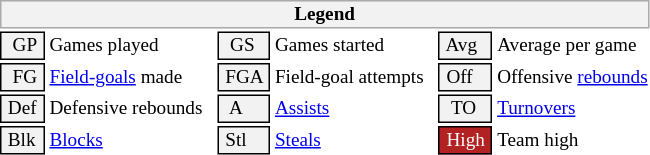<table class="toccolours" style="font-size: 80%; white-space: nowrap;">
<tr>
<th colspan="6" style="background-color: #F2F2F2; border: 1px solid #AAAAAA;">Legend</th>
</tr>
<tr>
<td style="background-color: #F2F2F2; border: 1px solid black;">  GP </td>
<td>Games played</td>
<td style="background-color: #F2F2F2; border: 1px solid black">  GS </td>
<td>Games started</td>
<td style="background-color: #F2F2F2; border: 1px solid black"> Avg </td>
<td>Average per game</td>
</tr>
<tr>
<td style="background-color: #F2F2F2; border: 1px solid black">  FG </td>
<td style="padding-right: 8px"><a href='#'>Field-goals</a> made</td>
<td style="background-color: #F2F2F2; border: 1px solid black"> FGA </td>
<td style="padding-right: 8px">Field-goal attempts</td>
<td style="background-color: #F2F2F2; border: 1px solid black;"> Off </td>
<td>Offensive <a href='#'>rebounds</a></td>
</tr>
<tr>
<td style="background-color: #F2F2F2; border: 1px solid black;"> Def </td>
<td style="padding-right: 8px">Defensive rebounds</td>
<td style="background-color: #F2F2F2; border: 1px solid black">  A </td>
<td style="padding-right: 8px"><a href='#'>Assists</a></td>
<td style="background-color: #F2F2F2; border: 1px solid black">  TO</td>
<td><a href='#'>Turnovers</a></td>
</tr>
<tr>
<td style="background-color: #F2F2F2; border: 1px solid black;"> Blk </td>
<td><a href='#'>Blocks</a></td>
<td style="background-color: #F2F2F2; border: 1px solid black"> Stl </td>
<td><a href='#'>Steals</a></td>
<td style="background:#B22222; color:#ffffff; border: 1px solid black"> High </td>
<td>Team high</td>
</tr>
<tr>
</tr>
</table>
